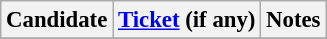<table class="wikitable" style="font-size: 95%">
<tr>
<th>Candidate</th>
<th><a href='#'>Ticket</a> (if any)</th>
<th>Notes</th>
</tr>
<tr>
</tr>
</table>
